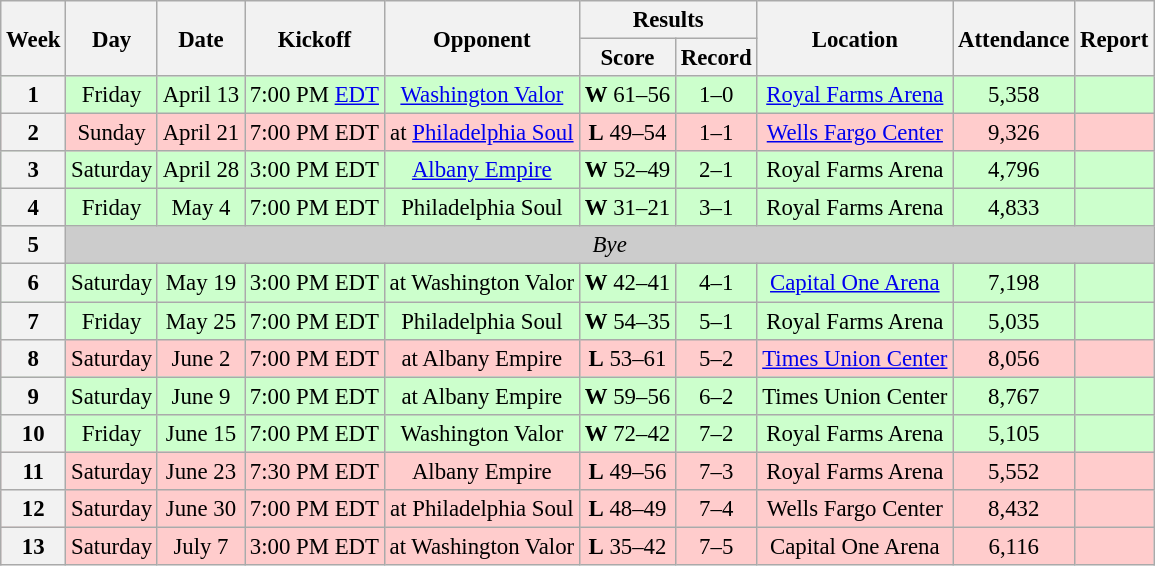<table class="wikitable" style="text-align:center; font-size: 95%;">
<tr>
<th rowspan=2>Week</th>
<th rowspan=2>Day</th>
<th rowspan=2>Date</th>
<th rowspan=2>Kickoff</th>
<th rowspan=2>Opponent</th>
<th colspan=2>Results</th>
<th rowspan=2>Location</th>
<th rowspan=2>Attendance</th>
<th rowspan=2>Report</th>
</tr>
<tr>
<th>Score</th>
<th>Record</th>
</tr>
<tr style=background:#ccffcc>
<th>1</th>
<td>Friday</td>
<td>April 13</td>
<td>7:00 PM <a href='#'>EDT</a></td>
<td><a href='#'>Washington Valor</a></td>
<td><strong>W</strong> 61–56</td>
<td>1–0</td>
<td><a href='#'>Royal Farms Arena</a></td>
<td>5,358</td>
<td></td>
</tr>
<tr style=background:#ffcccc>
<th>2</th>
<td>Sunday</td>
<td>April 21</td>
<td>7:00 PM EDT</td>
<td>at <a href='#'>Philadelphia Soul</a></td>
<td><strong>L</strong> 49–54</td>
<td>1–1</td>
<td><a href='#'>Wells Fargo Center</a></td>
<td>9,326</td>
<td></td>
</tr>
<tr style=background:#ccffcc>
<th>3</th>
<td>Saturday</td>
<td>April 28</td>
<td>3:00 PM EDT</td>
<td><a href='#'>Albany Empire</a></td>
<td><strong>W</strong> 52–49</td>
<td>2–1</td>
<td>Royal Farms Arena</td>
<td>4,796</td>
<td></td>
</tr>
<tr style=background:#ccffcc>
<th>4</th>
<td>Friday</td>
<td>May 4</td>
<td>7:00 PM EDT</td>
<td>Philadelphia Soul</td>
<td><strong>W</strong> 31–21</td>
<td>3–1</td>
<td>Royal Farms Arena</td>
<td>4,833</td>
<td></td>
</tr>
<tr bgcolor=#CCCCCC>
<th>5</th>
<td colspan=9><em>Bye</em></td>
</tr>
<tr bgcolor=#ccffcc>
<th>6</th>
<td>Saturday</td>
<td>May 19</td>
<td>3:00 PM EDT</td>
<td>at Washington Valor</td>
<td><strong>W</strong> 42–41</td>
<td>4–1</td>
<td><a href='#'>Capital One Arena</a></td>
<td>7,198</td>
<td></td>
</tr>
<tr style=background:#ccffcc>
<th>7</th>
<td>Friday</td>
<td>May 25</td>
<td>7:00 PM EDT</td>
<td>Philadelphia Soul</td>
<td><strong>W</strong> 54–35</td>
<td>5–1</td>
<td>Royal Farms Arena</td>
<td>5,035</td>
<td></td>
</tr>
<tr style=background:#ffcccc>
<th>8</th>
<td>Saturday</td>
<td>June 2</td>
<td>7:00 PM EDT</td>
<td>at Albany Empire</td>
<td><strong>L</strong> 53–61</td>
<td>5–2</td>
<td><a href='#'>Times Union Center</a></td>
<td>8,056</td>
<td></td>
</tr>
<tr style=background:#ccffcc>
<th>9</th>
<td>Saturday</td>
<td>June 9</td>
<td>7:00 PM EDT</td>
<td>at Albany Empire</td>
<td><strong>W</strong> 59–56</td>
<td>6–2</td>
<td>Times Union Center</td>
<td>8,767</td>
<td></td>
</tr>
<tr style=background:#ccffcc>
<th>10</th>
<td>Friday</td>
<td>June 15</td>
<td>7:00 PM EDT</td>
<td>Washington Valor</td>
<td><strong>W</strong> 72–42</td>
<td>7–2</td>
<td>Royal Farms Arena</td>
<td>5,105</td>
<td></td>
</tr>
<tr style=background:#ffcccc>
<th>11</th>
<td>Saturday</td>
<td>June 23</td>
<td>7:30 PM EDT</td>
<td>Albany Empire</td>
<td><strong>L</strong> 49–56</td>
<td>7–3</td>
<td>Royal Farms Arena</td>
<td>5,552</td>
<td></td>
</tr>
<tr style=background:#ffcccc>
<th>12</th>
<td>Saturday</td>
<td>June 30</td>
<td>7:00 PM EDT</td>
<td>at Philadelphia Soul</td>
<td><strong>L</strong> 48–49</td>
<td>7–4</td>
<td>Wells Fargo Center</td>
<td>8,432</td>
<td></td>
</tr>
<tr style=background:#ffcccc>
<th>13</th>
<td>Saturday</td>
<td>July 7</td>
<td>3:00 PM EDT</td>
<td>at Washington Valor</td>
<td><strong>L</strong> 35–42</td>
<td>7–5</td>
<td>Capital One Arena</td>
<td>6,116</td>
<td></td>
</tr>
</table>
